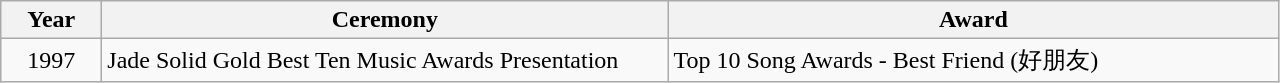<table class="wikitable">
<tr>
<th width=60>Year</th>
<th width="370">Ceremony</th>
<th width="400">Award</th>
</tr>
<tr>
<td align="center">1997</td>
<td>Jade Solid Gold Best Ten Music Awards Presentation</td>
<td>Top 10 Song Awards - Best Friend (好朋友)</td>
</tr>
</table>
